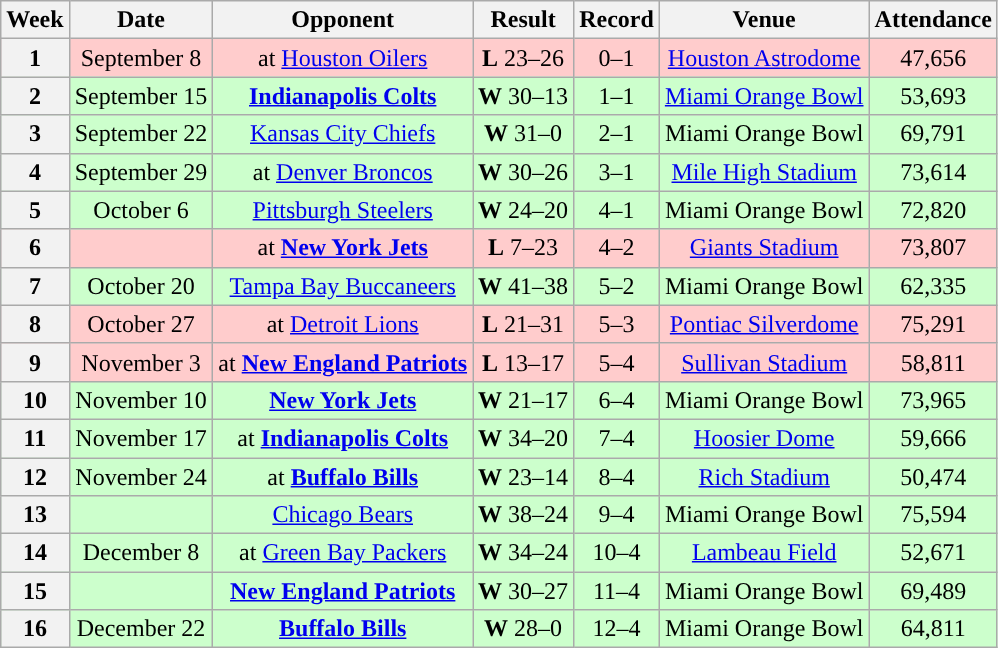<table class="wikitable" style="text-align:center">
<tr>
<th>Week</th>
<th>Date</th>
<th>Opponent</th>
<th>Result</th>
<th>Record</th>
<th>Venue</th>
<th>Attendance</th>
</tr>
<tr style="background:#fcc">
<th>1</th>
<td>September 8</td>
<td>at <a href='#'>Houston Oilers</a></td>
<td><strong>L</strong> 23–26</td>
<td>0–1</td>
<td><a href='#'>Houston Astrodome</a></td>
<td>47,656</td>
</tr>
<tr style="background:#cfc">
<th>2</th>
<td>September 15</td>
<td><strong><a href='#'>Indianapolis Colts</a></strong></td>
<td><strong>W</strong> 30–13</td>
<td>1–1</td>
<td><a href='#'>Miami Orange Bowl</a></td>
<td>53,693</td>
</tr>
<tr style="background:#cfc">
<th>3</th>
<td>September 22</td>
<td><a href='#'>Kansas City Chiefs</a></td>
<td><strong>W</strong> 31–0</td>
<td>2–1</td>
<td>Miami Orange Bowl</td>
<td>69,791</td>
</tr>
<tr style="background:#cfc">
<th>4</th>
<td>September 29</td>
<td>at <a href='#'>Denver Broncos</a></td>
<td><strong>W</strong> 30–26</td>
<td>3–1</td>
<td><a href='#'>Mile High Stadium</a></td>
<td>73,614</td>
</tr>
<tr style="background:#cfc">
<th>5</th>
<td>October 6</td>
<td><a href='#'>Pittsburgh Steelers</a></td>
<td><strong>W</strong> 24–20</td>
<td>4–1</td>
<td>Miami Orange Bowl</td>
<td>72,820</td>
</tr>
<tr style="background:#fcc">
<th>6</th>
<td></td>
<td>at <strong><a href='#'>New York Jets</a></strong></td>
<td><strong>L</strong> 7–23</td>
<td>4–2</td>
<td><a href='#'>Giants Stadium</a></td>
<td>73,807</td>
</tr>
<tr style="background:#cfc">
<th>7</th>
<td>October 20</td>
<td><a href='#'>Tampa Bay Buccaneers</a></td>
<td><strong>W</strong> 41–38</td>
<td>5–2</td>
<td>Miami Orange Bowl</td>
<td>62,335</td>
</tr>
<tr style="background:#fcc">
<th>8</th>
<td>October 27</td>
<td>at <a href='#'>Detroit Lions</a></td>
<td><strong>L</strong> 21–31</td>
<td>5–3</td>
<td><a href='#'>Pontiac Silverdome</a></td>
<td>75,291</td>
</tr>
<tr style="background:#fcc">
<th>9</th>
<td>November 3</td>
<td>at <strong><a href='#'>New England Patriots</a></strong></td>
<td><strong>L</strong> 13–17</td>
<td>5–4</td>
<td><a href='#'>Sullivan Stadium</a></td>
<td>58,811</td>
</tr>
<tr style="background:#cfc">
<th>10</th>
<td>November 10</td>
<td><strong><a href='#'>New York Jets</a></strong></td>
<td><strong>W</strong> 21–17</td>
<td>6–4</td>
<td>Miami Orange Bowl</td>
<td>73,965</td>
</tr>
<tr style="background:#cfc">
<th>11</th>
<td>November 17</td>
<td>at <strong><a href='#'>Indianapolis Colts</a></strong></td>
<td><strong>W</strong> 34–20</td>
<td>7–4</td>
<td><a href='#'>Hoosier Dome</a></td>
<td>59,666</td>
</tr>
<tr style="background:#cfc">
<th>12</th>
<td>November 24</td>
<td>at <strong><a href='#'>Buffalo Bills</a></strong></td>
<td><strong>W</strong> 23–14</td>
<td>8–4</td>
<td><a href='#'>Rich Stadium</a></td>
<td>50,474</td>
</tr>
<tr style="background:#cfc">
<th>13</th>
<td></td>
<td><a href='#'>Chicago Bears</a></td>
<td><strong>W</strong> 38–24</td>
<td>9–4</td>
<td>Miami Orange Bowl</td>
<td>75,594</td>
</tr>
<tr style="background:#cfc">
<th>14</th>
<td>December 8</td>
<td>at <a href='#'>Green Bay Packers</a></td>
<td><strong>W</strong> 34–24</td>
<td>10–4</td>
<td><a href='#'>Lambeau Field</a></td>
<td>52,671</td>
</tr>
<tr style="background:#cfc">
<th>15</th>
<td></td>
<td><strong><a href='#'>New England Patriots</a></strong></td>
<td><strong>W</strong> 30–27</td>
<td>11–4</td>
<td>Miami Orange Bowl</td>
<td>69,489</td>
</tr>
<tr style="background:#cfc">
<th>16</th>
<td>December 22</td>
<td><strong><a href='#'>Buffalo Bills</a></strong></td>
<td><strong>W</strong> 28–0</td>
<td>12–4</td>
<td>Miami Orange Bowl</td>
<td>64,811</td>
</tr>
</table>
